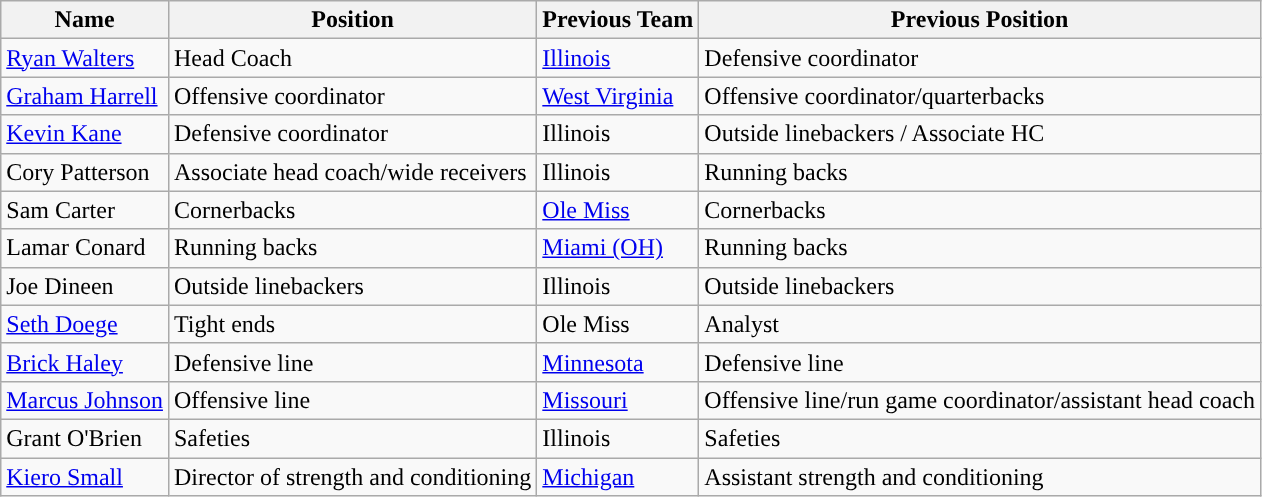<table class="wikitable">
<tr>
<th style="text-align:center; ">Name</th>
<th style="text-align:center; ">Position</th>
<th style="text-align:center; ">Previous Team</th>
<th style="text-align:center; ">Previous Position</th>
</tr>
<tr>
<td><a href='#'>Ryan Walters</a></td>
<td>Head Coach</td>
<td><a href='#'>Illinois</a></td>
<td>Defensive coordinator</td>
</tr>
<tr>
<td><a href='#'>Graham Harrell</a></td>
<td>Offensive coordinator</td>
<td><a href='#'>West Virginia</a></td>
<td>Offensive coordinator/quarterbacks</td>
</tr>
<tr>
<td><a href='#'>Kevin Kane</a></td>
<td>Defensive coordinator</td>
<td>Illinois</td>
<td>Outside linebackers / Associate HC</td>
</tr>
<tr>
<td>Cory Patterson</td>
<td>Associate head coach/wide receivers</td>
<td>Illinois</td>
<td>Running backs</td>
</tr>
<tr>
<td>Sam Carter</td>
<td>Cornerbacks</td>
<td><a href='#'>Ole Miss</a></td>
<td>Cornerbacks</td>
</tr>
<tr>
<td>Lamar Conard</td>
<td>Running backs</td>
<td><a href='#'>Miami (OH)</a></td>
<td>Running backs</td>
</tr>
<tr>
<td>Joe Dineen</td>
<td>Outside linebackers</td>
<td>Illinois</td>
<td>Outside linebackers</td>
</tr>
<tr>
<td><a href='#'>Seth Doege</a></td>
<td>Tight ends</td>
<td>Ole Miss</td>
<td>Analyst</td>
</tr>
<tr>
<td><a href='#'>Brick Haley</a></td>
<td>Defensive line</td>
<td><a href='#'>Minnesota</a></td>
<td>Defensive line</td>
</tr>
<tr>
<td><a href='#'>Marcus Johnson</a></td>
<td>Offensive line</td>
<td><a href='#'>Missouri</a></td>
<td>Offensive line/run game coordinator/assistant head coach</td>
</tr>
<tr>
<td>Grant O'Brien</td>
<td>Safeties</td>
<td>Illinois</td>
<td>Safeties</td>
</tr>
<tr>
<td><a href='#'>Kiero Small</a></td>
<td>Director of strength and conditioning</td>
<td><a href='#'>Michigan</a></td>
<td>Assistant strength and conditioning</td>
</tr>
</table>
